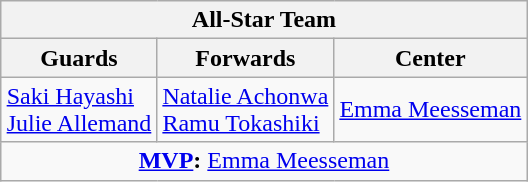<table class=wikitable style="margin:auto">
<tr>
<th colspan=3 align=center>All-Star Team</th>
</tr>
<tr>
<th>Guards</th>
<th>Forwards</th>
<th>Center</th>
</tr>
<tr>
<td> <a href='#'>Saki Hayashi</a><br> <a href='#'>Julie Allemand</a></td>
<td valign=center> <a href='#'>Natalie Achonwa</a><br> <a href='#'>Ramu Tokashiki</a></td>
<td> <a href='#'>Emma Meesseman</a></td>
</tr>
<tr>
<td colspan=3 align=center><strong><a href='#'>MVP</a>:</strong>  <a href='#'>Emma Meesseman</a></td>
</tr>
</table>
